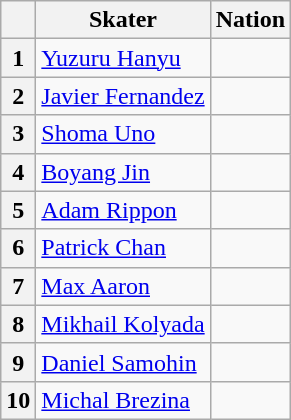<table class="wikitable sortable" style="text-align: left">
<tr>
<th scope="col"></th>
<th scope="col">Skater</th>
<th scope="col">Nation</th>
</tr>
<tr>
<th scope="row">1</th>
<td><a href='#'>Yuzuru Hanyu</a></td>
<td></td>
</tr>
<tr>
<th scope="row">2</th>
<td><a href='#'>Javier Fernandez</a></td>
<td></td>
</tr>
<tr>
<th scope="row">3</th>
<td><a href='#'>Shoma Uno</a></td>
<td></td>
</tr>
<tr>
<th scope="row">4</th>
<td><a href='#'>Boyang Jin</a></td>
<td></td>
</tr>
<tr>
<th scope="row">5</th>
<td><a href='#'>Adam Rippon</a></td>
<td></td>
</tr>
<tr>
<th scope="row">6</th>
<td><a href='#'>Patrick Chan</a></td>
<td></td>
</tr>
<tr>
<th scope="row">7</th>
<td><a href='#'>Max Aaron</a></td>
<td></td>
</tr>
<tr>
<th scope="row">8</th>
<td><a href='#'>Mikhail Kolyada</a></td>
<td></td>
</tr>
<tr>
<th scope="row">9</th>
<td><a href='#'>Daniel Samohin</a></td>
<td></td>
</tr>
<tr>
<th scope="row">10</th>
<td><a href='#'>Michal Brezina</a></td>
<td></td>
</tr>
</table>
